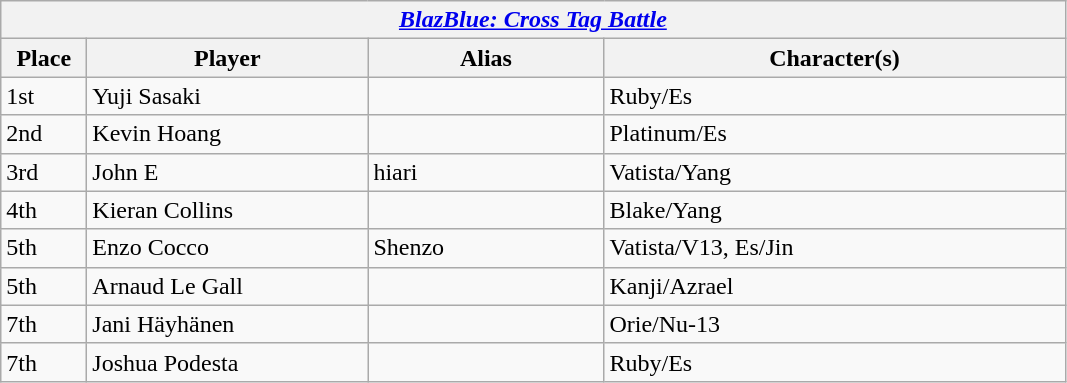<table class="wikitable">
<tr>
<th colspan="4"><strong><em><a href='#'>BlazBlue: Cross Tag Battle</a></em></strong>  </th>
</tr>
<tr>
<th style="width:50px;">Place</th>
<th style="width:180px;">Player</th>
<th style="width:150px;">Alias</th>
<th style="width:300px;">Character(s)</th>
</tr>
<tr>
<td>1st</td>
<td> Yuji Sasaki</td>
<td></td>
<td>Ruby/Es</td>
</tr>
<tr>
<td>2nd</td>
<td> Kevin Hoang</td>
<td></td>
<td>Platinum/Es</td>
</tr>
<tr>
<td>3rd</td>
<td> John E</td>
<td>hiari</td>
<td>Vatista/Yang</td>
</tr>
<tr>
<td>4th</td>
<td> Kieran Collins</td>
<td></td>
<td>Blake/Yang</td>
</tr>
<tr>
<td>5th</td>
<td> Enzo Cocco</td>
<td>Shenzo</td>
<td>Vatista/V13,  Es/Jin</td>
</tr>
<tr>
<td>5th</td>
<td> Arnaud Le Gall</td>
<td></td>
<td>Kanji/Azrael</td>
</tr>
<tr>
<td>7th</td>
<td> Jani Häyhänen</td>
<td></td>
<td>Orie/Nu-13</td>
</tr>
<tr>
<td>7th</td>
<td> Joshua Podesta</td>
<td></td>
<td>Ruby/Es</td>
</tr>
</table>
